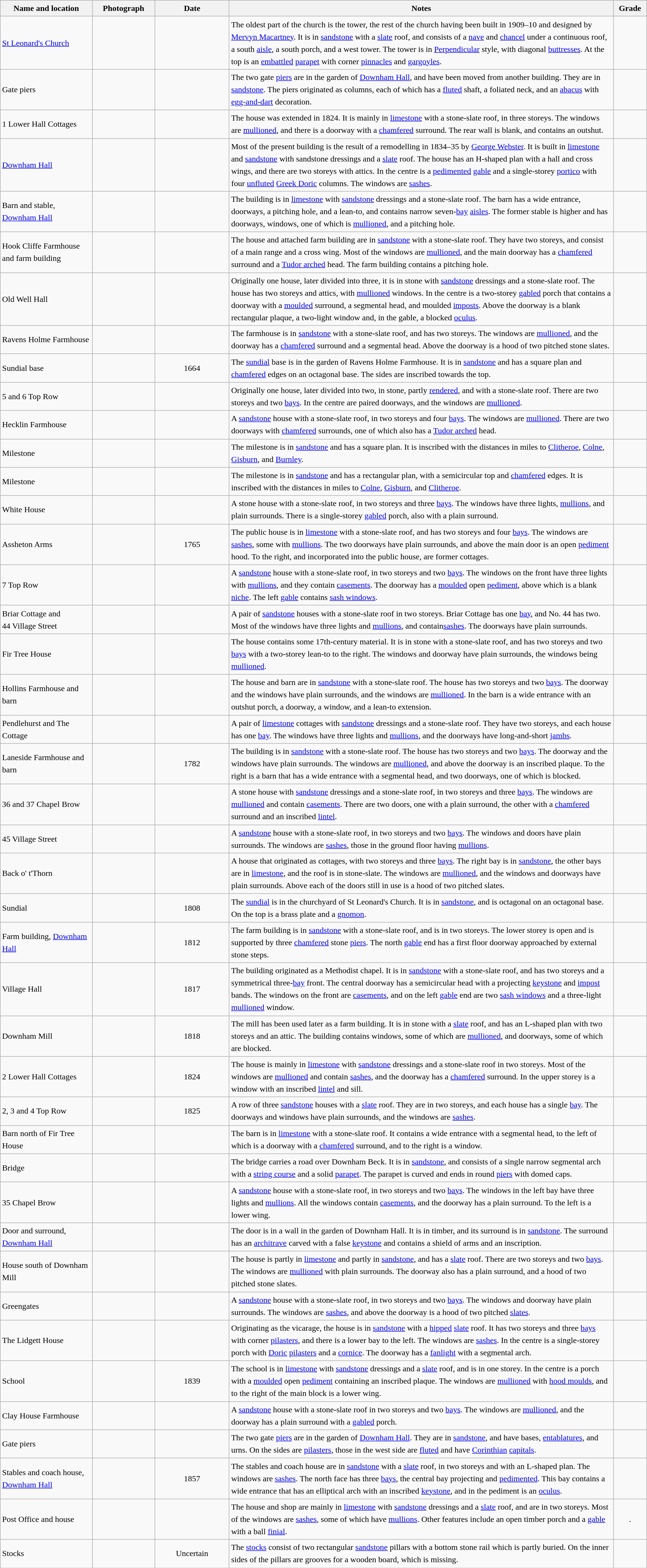<table class="wikitable sortable plainrowheaders" style="width:100%;border:0px;text-align:left;line-height:150%;">
<tr>
<th scope="col"  style="width:150px">Name and location</th>
<th scope="col"  style="width:100px" class="unsortable">Photograph</th>
<th scope="col"  style="width:120px">Date</th>
<th scope="col"  style="width:650px" class="unsortable">Notes</th>
<th scope="col"  style="width:50px">Grade</th>
</tr>
<tr>
<td><a href='#'>St Leonard's Church</a><br><small></small></td>
<td></td>
<td align="center"></td>
<td>The oldest part of the church is the tower, the rest of the church having been built in 1909–10 and designed by <a href='#'>Mervyn Macartney</a>.  It is in <a href='#'>sandstone</a> with a <a href='#'>slate</a> roof, and consists of a <a href='#'>nave</a> and <a href='#'>chancel</a> under a continuous roof, a south <a href='#'>aisle</a>, a south porch, and a west tower.  The tower is in <a href='#'>Perpendicular</a> style, with diagonal <a href='#'>buttresses</a>.  At the top is an <a href='#'>embattled</a> <a href='#'>parapet</a> with corner <a href='#'>pinnacles</a> and <a href='#'>gargoyles</a>.</td>
<td align="center" ></td>
</tr>
<tr>
<td>Gate piers<br><small></small></td>
<td></td>
<td align="center"></td>
<td>The two gate <a href='#'>piers</a> are in the garden of <a href='#'>Downham Hall</a>, and have been moved from another building.  They are in <a href='#'>sandstone</a>.  The piers originated as columns, each of which has a <a href='#'>fluted</a> shaft, a foliated neck, and an <a href='#'>abacus</a> with <a href='#'>egg-and-dart</a> decoration.</td>
<td align="center" ></td>
</tr>
<tr>
<td>1 Lower Hall Cottages<br><small></small></td>
<td></td>
<td align="center"></td>
<td>The house was extended in 1824.  It is mainly in <a href='#'>limestone</a> with a stone-slate roof, in three storeys.  The windows are <a href='#'>mullioned</a>, and there is a doorway with a <a href='#'>chamfered</a> surround.  The rear wall is blank, and contains an outshut.</td>
<td align="center" ></td>
</tr>
<tr>
<td><a href='#'>Downham Hall</a><br><small></small></td>
<td></td>
<td align="center"></td>
<td>Most of the present building is the result of a remodelling in 1834–35 by <a href='#'>George Webster</a>.  It is built in <a href='#'>limestone</a> and <a href='#'>sandstone</a> with sandstone dressings and a <a href='#'>slate</a> roof.  The house has an H-shaped plan with a hall and cross wings, and there are two storeys with attics.  In the centre is a <a href='#'>pedimented</a> <a href='#'>gable</a> and a single-storey <a href='#'>portico</a> with four <a href='#'>unfluted</a> <a href='#'>Greek Doric</a> columns.  The windows are <a href='#'>sashes</a>.</td>
<td align="center" ></td>
</tr>
<tr>
<td>Barn and stable, <a href='#'>Downham Hall</a><br><small></small></td>
<td></td>
<td align="center"></td>
<td>The building is in <a href='#'>limestone</a> with <a href='#'>sandstone</a> dressings and a stone-slate roof.  The barn has a wide entrance, doorways, a pitching hole, and a lean-to, and contains narrow seven-<a href='#'>bay</a> <a href='#'>aisles</a>.  The former stable is higher and has doorways, windows, one of which is <a href='#'>mullioned</a>, and a pitching hole.</td>
<td align="center" ></td>
</tr>
<tr>
<td>Hook Cliffe Farmhouse and farm building<br><small></small></td>
<td></td>
<td align="center"></td>
<td>The house and attached farm building are in <a href='#'>sandstone</a> with a stone-slate roof.  They have two storeys, and consist of a main range and a cross wing.  Most of the windows are <a href='#'>mullioned</a>, and the main doorway has a <a href='#'>chamfered</a> surround and a <a href='#'>Tudor arched</a> head.  The farm building contains a pitching hole.</td>
<td align="center" ></td>
</tr>
<tr>
<td>Old Well Hall<br><small></small></td>
<td></td>
<td align="center"></td>
<td>Originally one house, later divided into three, it is in stone with <a href='#'>sandstone</a> dressings and a stone-slate roof.  The house has two storeys and attics, with <a href='#'>mullioned</a> windows.  In the centre is a two-storey <a href='#'>gabled</a> porch that contains a doorway with a <a href='#'>moulded</a> surround, a segmental head, and moulded <a href='#'>imposts</a>.  Above the doorway is a blank rectangular plaque, a two-light window and, in the gable, a blocked <a href='#'>oculus</a>.</td>
<td align="center" ></td>
</tr>
<tr>
<td>Ravens Holme Farmhouse<br><small></small></td>
<td></td>
<td align="center"></td>
<td>The farmhouse is in <a href='#'>sandstone</a> with a stone-slate roof, and has two storeys.  The windows are <a href='#'>mullioned</a>, and the doorway has a <a href='#'>chamfered</a> surround and a segmental head.  Above the doorway is a hood of two pitched stone slates.</td>
<td align="center" ></td>
</tr>
<tr>
<td>Sundial base<br><small></small></td>
<td></td>
<td align="center">1664</td>
<td>The <a href='#'>sundial</a> base is in the garden of Ravens Holme Farmhouse.  It is in <a href='#'>sandstone</a> and has a square plan and <a href='#'>chamfered</a> edges on an octagonal base.  The sides are inscribed towards the top.</td>
<td align="center" ></td>
</tr>
<tr>
<td>5 and 6 Top Row<br><small></small></td>
<td></td>
<td align="center"></td>
<td>Originally one house, later divided into two, in stone, partly <a href='#'>rendered</a>, and with a stone-slate roof.  There are two storeys and two <a href='#'>bays</a>.  In the centre are paired doorways, and the windows are <a href='#'>mullioned</a>.</td>
<td align="center" ></td>
</tr>
<tr>
<td>Hecklin Farmhouse<br><small></small></td>
<td></td>
<td align="center"></td>
<td>A <a href='#'>sandstone</a> house with a stone-slate roof, in two storeys and four <a href='#'>bays</a>.  The windows are <a href='#'>mullioned</a>.  There are two doorways with <a href='#'>chamfered</a> surrounds, one of which also has a <a href='#'>Tudor arched</a> head.</td>
<td align="center" ></td>
</tr>
<tr>
<td>Milestone<br><small></small></td>
<td></td>
<td align="center"></td>
<td>The milestone is in <a href='#'>sandstone</a> and has a square plan.  It is inscribed with the distances in miles to <a href='#'>Clitheroe</a>, <a href='#'>Colne</a>, <a href='#'>Gisburn</a>, and <a href='#'>Burnley</a>. </td>
<td align="center" ></td>
</tr>
<tr>
<td>Milestone<br><small></small></td>
<td></td>
<td align="center"></td>
<td>The milestone is in <a href='#'>sandstone</a> and has a rectangular plan, with a semicircular top and <a href='#'>chamfered</a> edges.  It is inscribed with the distances in miles to <a href='#'>Colne</a>, <a href='#'>Gisburn</a>, and <a href='#'>Clitheroe</a>.</td>
<td align="center" ></td>
</tr>
<tr>
<td>White House<br><small></small></td>
<td></td>
<td align="center"></td>
<td>A stone house with a stone-slate roof, in two storeys and three <a href='#'>bays</a>.  The windows have three lights, <a href='#'>mullions</a>, and plain surrounds.  There is a single-storey <a href='#'>gabled</a> porch, also with a plain surround.</td>
<td align="center" ></td>
</tr>
<tr>
<td>Assheton Arms<br><small></small></td>
<td></td>
<td align="center">1765</td>
<td>The public house is in <a href='#'>limestone</a> with a stone-slate roof, and has two storeys and four <a href='#'>bays</a>.  The windows are <a href='#'>sashes</a>, some with <a href='#'>mullions</a>.  The two doorways have plain surrounds, and above the main door is an open <a href='#'>pediment</a> hood.  To the right, and incorporated into the public house, are former cottages.</td>
<td align="center" ></td>
</tr>
<tr>
<td>7 Top Row<br><small></small></td>
<td></td>
<td align="center"></td>
<td>A <a href='#'>sandstone</a> house with a stone-slate roof, in two storeys and two <a href='#'>bays</a>. The windows on the front have three lights with <a href='#'>mullions</a>, and they contain <a href='#'>casements</a>.  The doorway has a <a href='#'>moulded</a> open <a href='#'>pediment</a>, above which is a blank <a href='#'>niche</a>.  The left <a href='#'>gable</a> contains <a href='#'>sash windows</a>.</td>
<td align="center" ></td>
</tr>
<tr>
<td>Briar Cottage and 44 Village Street<br><small></small></td>
<td></td>
<td align="center"></td>
<td>A pair of <a href='#'>sandstone</a> houses with a stone-slate roof in two storeys.  Briar Cottage has one <a href='#'>bay</a>, and No. 44 has two.  Most of the windows have three lights and <a href='#'>mullions</a>, and contain<a href='#'>sashes</a>.  The doorways have plain surrounds.</td>
<td align="center" ></td>
</tr>
<tr>
<td>Fir Tree House<br><small></small></td>
<td></td>
<td align="center"></td>
<td>The house contains some 17th-century material.  It is in stone with a stone-slate roof, and has two storeys and two <a href='#'>bays</a> with a two-storey lean-to to the right.  The windows and doorway have plain surrounds, the windows being <a href='#'>mullioned</a>.</td>
<td align="center" ></td>
</tr>
<tr>
<td>Hollins Farmhouse and barn<br><small></small></td>
<td></td>
<td align="center"></td>
<td>The house and barn are in <a href='#'>sandstone</a> with a stone-slate roof.  The house has two storeys and two <a href='#'>bays</a>.  The doorway and the windows have plain surrounds, and the windows are <a href='#'>mullioned</a>.  In the barn is a wide entrance with an outshut porch, a doorway, a window, and a lean-to extension.</td>
<td align="center" ></td>
</tr>
<tr>
<td>Pendlehurst and The Cottage<br><small></small></td>
<td></td>
<td align="center"></td>
<td>A pair of <a href='#'>limestone</a> cottages with <a href='#'>sandstone</a> dressings and a stone-slate roof.  They have two storeys, and each house has one <a href='#'>bay</a>.  The windows have three lights and <a href='#'>mullions</a>, and the doorways have long-and-short <a href='#'>jambs</a>.</td>
<td align="center" ></td>
</tr>
<tr>
<td>Laneside Farmhouse and barn<br><small></small></td>
<td></td>
<td align="center">1782</td>
<td>The building is in <a href='#'>sandstone</a> with a stone-slate roof.  The house has two storeys and two <a href='#'>bays</a>.  The doorway and the windows have plain surrounds.  The windows are <a href='#'>mullioned</a>, and above the doorway is an inscribed plaque.  To the right is a barn that has a wide entrance with a segmental head, and two doorways, one of which is blocked.</td>
<td align="center" ></td>
</tr>
<tr>
<td>36 and 37 Chapel Brow<br><small></small></td>
<td></td>
<td align="center"></td>
<td>A stone house with <a href='#'>sandstone</a> dressings and a stone-slate roof, in two storeys and three <a href='#'>bays</a>.  The windows are <a href='#'>mullioned</a> and contain <a href='#'>casements</a>.  There are two doors, one with a plain surround, the other with a <a href='#'>chamfered</a> surround and an inscribed <a href='#'>lintel</a>.</td>
<td align="center" ></td>
</tr>
<tr>
<td>45 Village Street<br><small></small></td>
<td></td>
<td align="center"></td>
<td>A <a href='#'>sandstone</a> house with a stone-slate roof, in two storeys and two <a href='#'>bays</a>.  The windows and doors have plain surrounds.  The windows are <a href='#'>sashes</a>, those in the ground floor having <a href='#'>mullions</a>.</td>
<td align="center" ></td>
</tr>
<tr>
<td>Back o' t'Thorn<br><small></small></td>
<td></td>
<td align="center"></td>
<td>A house that originated as cottages, with two storeys and three <a href='#'>bays</a>.  The right bay is in <a href='#'>sandstone</a>, the other bays are in <a href='#'>limestone</a>, and the roof is in stone-slate.  The windows are <a href='#'>mullioned</a>, and the windows and doorways have plain surrounds.  Above each of the doors still in use is a hood of two pitched slates.</td>
<td align="center" ></td>
</tr>
<tr>
<td>Sundial<br><small></small></td>
<td></td>
<td align="center">1808</td>
<td>The <a href='#'>sundial</a> is in the churchyard of St Leonard's Church.  It is in <a href='#'>sandstone</a>, and is octagonal on an octagonal base.  On the top is a brass plate and a <a href='#'>gnomon</a>.</td>
<td align="center" ></td>
</tr>
<tr>
<td>Farm building, <a href='#'>Downham Hall</a><br><small></small></td>
<td></td>
<td align="center">1812</td>
<td>The farm building is in <a href='#'>sandstone</a> with a stone-slate roof, and is in two storeys.  The lower storey is open and is supported by three <a href='#'>chamfered</a> stone <a href='#'>piers</a>.  The north <a href='#'>gable</a> end has a first floor doorway approached by external stone steps.</td>
<td align="center" ></td>
</tr>
<tr>
<td>Village Hall<br><small></small></td>
<td></td>
<td align="center">1817</td>
<td>The building originated as a Methodist chapel.  It is in <a href='#'>sandstone</a> with a stone-slate roof, and has two storeys and a symmetrical three-<a href='#'>bay</a> front.  The central doorway has a semicircular head with a projecting <a href='#'>keystone</a> and <a href='#'>impost</a> bands.  The windows on the front are <a href='#'>casements</a>, and on the left <a href='#'>gable</a> end are two <a href='#'>sash windows</a> and a three-light <a href='#'>mullioned</a> window.</td>
<td align="center" ></td>
</tr>
<tr>
<td>Downham Mill<br><small></small></td>
<td></td>
<td align="center">1818</td>
<td>The mill has been used later as a farm building.  It is in stone with a <a href='#'>slate</a> roof, and has an L-shaped plan with two storeys and an attic.  The building contains windows, some of which are <a href='#'>mullioned</a>, and doorways, some of which are blocked.</td>
<td align="center" ></td>
</tr>
<tr>
<td>2 Lower Hall Cottages<br><small></small></td>
<td></td>
<td align="center">1824</td>
<td>The house is mainly in <a href='#'>limestone</a> with <a href='#'>sandstone</a> dressings and a stone-slate roof in two storeys.  Most of the windows are <a href='#'>mullioned</a> and contain <a href='#'>sashes</a>, and the doorway has a <a href='#'>chamfered</a> surround.  In the upper storey is a window with an inscribed <a href='#'>lintel</a> and sill.</td>
<td align="center" ></td>
</tr>
<tr>
<td>2, 3 and 4 Top Row<br><small></small></td>
<td></td>
<td align="center">1825</td>
<td>A row of three <a href='#'>sandstone</a> houses with a <a href='#'>slate</a> roof.  They are in two storeys, and each house has a single <a href='#'>bay</a>.  The doorways and windows have plain surrounds, and the windows are <a href='#'>sashes</a>.</td>
<td align="center" ></td>
</tr>
<tr>
<td>Barn north of Fir Tree House<br><small></small></td>
<td></td>
<td align="center"></td>
<td>The barn is in <a href='#'>limestone</a> with a stone-slate roof.  It contains a wide entrance with a segmental head, to the left of which is a doorway with a <a href='#'>chamfered</a> surround, and to the right is a window.</td>
<td align="center" ></td>
</tr>
<tr>
<td>Bridge<br><small></small></td>
<td></td>
<td align="center"></td>
<td>The bridge carries a road over Downham Beck.  It is in <a href='#'>sandstone</a>, and consists of a single narrow segmental arch with a <a href='#'>string course</a> and a solid <a href='#'>parapet</a>.  The parapet is curved and ends in round <a href='#'>piers</a> with domed caps.</td>
<td align="center" ></td>
</tr>
<tr>
<td>35 Chapel Brow<br><small></small></td>
<td></td>
<td align="center"></td>
<td>A <a href='#'>sandstone</a> house with a stone-slate roof, in two storeys and two <a href='#'>bays</a>.  The windows in the left bay have three lights and <a href='#'>mullions</a>.  All the windows contain <a href='#'>casements</a>, and the doorway has a plain surround.  To the left is a lower wing.</td>
<td align="center" ></td>
</tr>
<tr>
<td>Door and surround, <a href='#'>Downham Hall</a><br><small></small></td>
<td></td>
<td align="center"></td>
<td>The door is in a wall in the garden of Downham Hall.  It is in timber, and its surround is in <a href='#'>sandstone</a>.  The surround has an <a href='#'>architrave</a> carved with a false <a href='#'>keystone</a> and contains a shield of arms and an inscription.</td>
<td align="center" ></td>
</tr>
<tr>
<td>House south of Downham Mill<br><small></small></td>
<td></td>
<td align="center"></td>
<td>The house is partly in <a href='#'>limestone</a> and partly in <a href='#'>sandstone</a>, and has a <a href='#'>slate</a> roof.  There are two storeys and two <a href='#'>bays</a>.  The windows are <a href='#'>mullioned</a> with plain surrounds.  The doorway also has a plain surround, and a hood of two pitched stone slates.</td>
<td align="center" ></td>
</tr>
<tr>
<td>Greengates<br><small></small></td>
<td></td>
<td align="center"></td>
<td>A <a href='#'>sandstone</a> house with a stone-slate roof, in two storeys and two <a href='#'>bays</a>.  The windows and doorway have plain surrounds.  The windows are <a href='#'>sashes</a>, and above the doorway is a hood of two pitched <a href='#'>slates</a>.</td>
<td align="center" ></td>
</tr>
<tr>
<td>The Lidgett House<br><small></small></td>
<td></td>
<td align="center"></td>
<td>Originating as the vicarage, the house is in <a href='#'>sandstone</a> with a <a href='#'>hipped</a> <a href='#'>slate</a> roof.  It has two storeys and three <a href='#'>bays</a> with corner <a href='#'>pilasters</a>, and there is a lower bay to the left.  The windows are <a href='#'>sashes</a>.  In the centre is a single-storey porch with <a href='#'>Doric</a> <a href='#'>pilasters</a> and a <a href='#'>cornice</a>.  The doorway has a <a href='#'>fanlight</a> with a segmental arch.</td>
<td align="center" ></td>
</tr>
<tr>
<td>School<br><small></small></td>
<td></td>
<td align="center">1839</td>
<td>The school is in <a href='#'>limestone</a> with <a href='#'>sandstone</a> dressings and a <a href='#'>slate</a> roof, and is in one storey.  In the centre is a porch with a <a href='#'>moulded</a> open <a href='#'>pediment</a> containing an inscribed plaque.  The windows are <a href='#'>mullioned</a> with <a href='#'>hood moulds</a>, and to the right of the main block is a lower wing.</td>
<td align="center" ></td>
</tr>
<tr>
<td>Clay House Farmhouse<br><small></small></td>
<td></td>
<td align="center"></td>
<td>A <a href='#'>sandstone</a> house with a stone-slate roof in two storeys and two <a href='#'>bays</a>.  The windows are <a href='#'>mullioned</a>, and the doorway has a plain surround with a <a href='#'>gabled</a> porch.</td>
<td align="center" ></td>
</tr>
<tr>
<td>Gate piers<br><small></small></td>
<td></td>
<td align="center"></td>
<td>The two gate <a href='#'>piers</a> are in the garden of <a href='#'>Downham Hall</a>.  They are in <a href='#'>sandstone</a>, and have bases, <a href='#'>entablatures</a>, and urns.  On the sides are <a href='#'>pilasters</a>, those in the west side are <a href='#'>fluted</a> and have <a href='#'>Corinthian</a> <a href='#'>capitals</a>.</td>
<td align="center" ></td>
</tr>
<tr>
<td>Stables and coach house, <a href='#'>Downham Hall</a><br><small></small></td>
<td></td>
<td align="center">1857</td>
<td>The stables and coach house are in <a href='#'>sandstone</a> with a <a href='#'>slate</a> roof, in two storeys and with an L-shaped plan.  The windows are <a href='#'>sashes</a>.  The north face has three <a href='#'>bays</a>, the central bay projecting and <a href='#'>pedimented</a>.  This bay contains a wide entrance that has an elliptical arch with an inscribed <a href='#'>keystone</a>, and in the pediment is an <a href='#'>oculus</a>.</td>
<td align="center" ></td>
</tr>
<tr>
<td>Post Office and house<br><small></small></td>
<td></td>
<td align="center"></td>
<td>The house and shop are mainly in <a href='#'>limestone</a> with <a href='#'>sandstone</a> dressings and a <a href='#'>slate</a> roof, and are in two storeys.  Most of the windows are <a href='#'>sashes</a>, some of which have <a href='#'>mullions</a>.  Other features include an open timber porch and a <a href='#'>gable</a> with a ball <a href='#'>finial</a>.</td>
<td align="center" >.</td>
</tr>
<tr>
<td>Stocks<br><small></small></td>
<td></td>
<td align="center">Uncertain</td>
<td>The <a href='#'>stocks</a> consist of two rectangular <a href='#'>sandstone</a> pillars with a bottom stone rail which is partly buried.  On the inner sides of the pillars are grooves for a wooden board, which is missing.</td>
<td align="center" ></td>
</tr>
<tr>
</tr>
</table>
